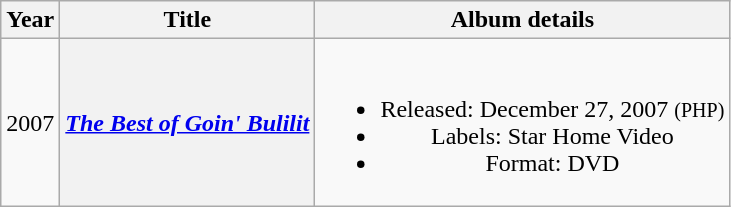<table class="wikitable plainrowheaders" style=" text-align:center;">
<tr>
<th>Year</th>
<th>Title</th>
<th>Album details</th>
</tr>
<tr>
<td>2007</td>
<th scope=row><em><a href='#'>The Best of Goin' Bulilit</a></em></th>
<td><br><ul><li>Released: December 27, 2007 <small>(PHP)</small></li><li>Labels: Star Home Video</li><li>Format: DVD</li></ul></td>
</tr>
</table>
